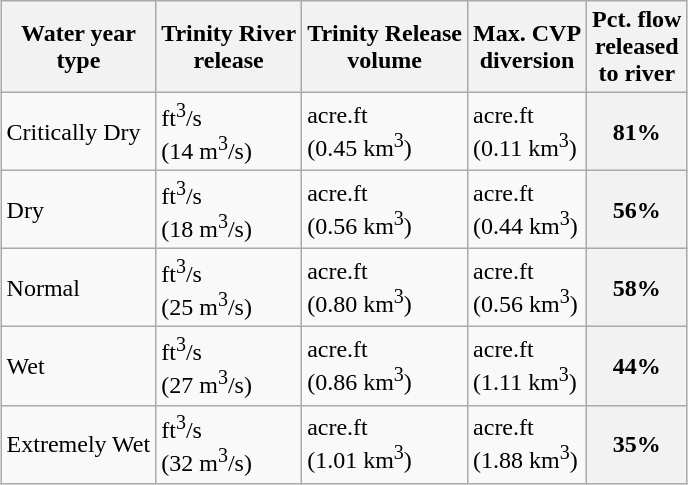<table class="wikitable" border="1" style="margin:1em auto">
<tr>
<th>Water year<br>type</th>
<th>Trinity River<br>release</th>
<th>Trinity Release<br>volume</th>
<th>Max. CVP<br>diversion</th>
<th>Pct. flow<br>released<br>to river</th>
</tr>
<tr>
<td>Critically Dry</td>
<td> ft<sup>3</sup>/s<br>(14 m<sup>3</sup>/s)</td>
<td> acre.ft<br>(0.45 km<sup>3</sup>)</td>
<td> acre.ft<br>(0.11 km<sup>3</sup>)</td>
<th>81%</th>
</tr>
<tr>
<td>Dry</td>
<td> ft<sup>3</sup>/s<br>(18 m<sup>3</sup>/s)</td>
<td> acre.ft<br>(0.56 km<sup>3</sup>)</td>
<td> acre.ft<br>(0.44 km<sup>3</sup>)</td>
<th>56%</th>
</tr>
<tr>
<td>Normal</td>
<td> ft<sup>3</sup>/s<br>(25 m<sup>3</sup>/s)</td>
<td> acre.ft<br>(0.80 km<sup>3</sup>)</td>
<td> acre.ft<br>(0.56 km<sup>3</sup>)</td>
<th>58%</th>
</tr>
<tr>
<td>Wet</td>
<td> ft<sup>3</sup>/s<br>(27 m<sup>3</sup>/s)</td>
<td> acre.ft<br>(0.86 km<sup>3</sup>)</td>
<td> acre.ft<br>(1.11 km<sup>3</sup>)</td>
<th>44%</th>
</tr>
<tr>
<td>Extremely Wet</td>
<td> ft<sup>3</sup>/s<br>(32 m<sup>3</sup>/s)</td>
<td> acre.ft<br>(1.01 km<sup>3</sup>)</td>
<td> acre.ft<br>(1.88 km<sup>3</sup>)</td>
<th>35%</th>
</tr>
</table>
